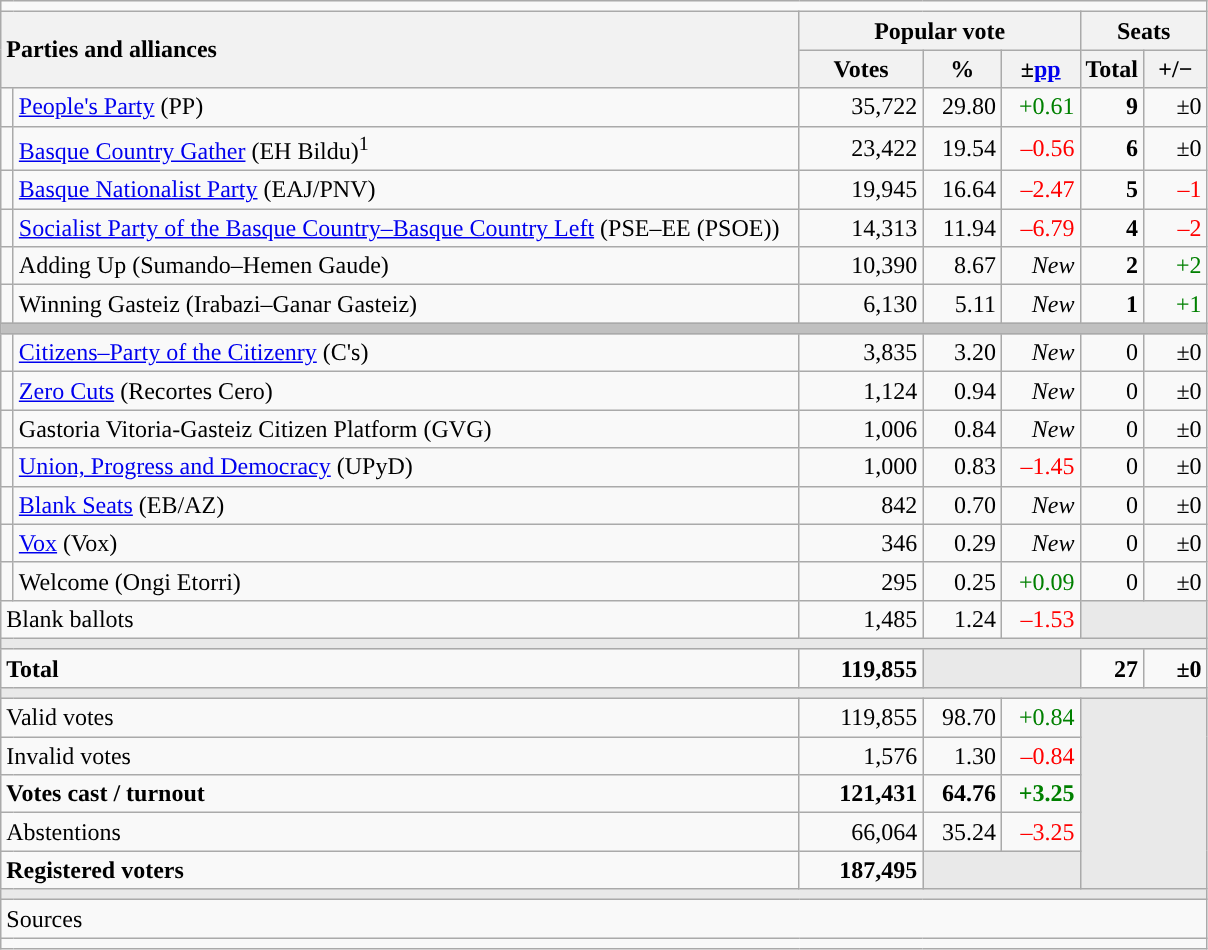<table class="wikitable" style="text-align:right;">
<tr>
<td colspan="7"></td>
</tr>
<tr>
<th style="text-align:left;" rowspan="2" colspan="2" width="525">Parties and alliances</th>
<th colspan="3">Popular vote</th>
<th colspan="2">Seats</th>
</tr>
<tr>
<th width="75">Votes</th>
<th width="45">%</th>
<th width="45">±<a href='#'>pp</a></th>
<th width="35">Total</th>
<th width="35">+/−</th>
</tr>
<tr>
<td width="1" style="color:inherit;background:"></td>
<td align="left"><a href='#'>People's Party</a> (PP)</td>
<td>35,722</td>
<td>29.80</td>
<td style="color:green;">+0.61</td>
<td><strong>9</strong></td>
<td>±0</td>
</tr>
<tr>
<td style="color:inherit;background:"></td>
<td align="left"><a href='#'>Basque Country Gather</a> (EH Bildu)<sup>1</sup></td>
<td>23,422</td>
<td>19.54</td>
<td style="color:red;">–0.56</td>
<td><strong>6</strong></td>
<td>±0</td>
</tr>
<tr>
<td style="color:inherit;background:"></td>
<td align="left"><a href='#'>Basque Nationalist Party</a> (EAJ/PNV)</td>
<td>19,945</td>
<td>16.64</td>
<td style="color:red;">–2.47</td>
<td><strong>5</strong></td>
<td style="color:red;">–1</td>
</tr>
<tr>
<td style="color:inherit;background:"></td>
<td align="left"><a href='#'>Socialist Party of the Basque Country–Basque Country Left</a> (PSE–EE (PSOE))</td>
<td>14,313</td>
<td>11.94</td>
<td style="color:red;">–6.79</td>
<td><strong>4</strong></td>
<td style="color:red;">–2</td>
</tr>
<tr>
<td style="color:inherit;background:"></td>
<td align="left">Adding Up (Sumando–Hemen Gaude)</td>
<td>10,390</td>
<td>8.67</td>
<td><em>New</em></td>
<td><strong>2</strong></td>
<td style="color:green;">+2</td>
</tr>
<tr>
<td style="color:inherit;background:"></td>
<td align="left">Winning Gasteiz (Irabazi–Ganar Gasteiz)</td>
<td>6,130</td>
<td>5.11</td>
<td><em>New</em></td>
<td><strong>1</strong></td>
<td style="color:green;">+1</td>
</tr>
<tr>
<td colspan="7" bgcolor="#C0C0C0"></td>
</tr>
<tr>
<td style="color:inherit;background:"></td>
<td align="left"><a href='#'>Citizens–Party of the Citizenry</a> (C's)</td>
<td>3,835</td>
<td>3.20</td>
<td><em>New</em></td>
<td>0</td>
<td>±0</td>
</tr>
<tr>
<td style="color:inherit;background:"></td>
<td align="left"><a href='#'>Zero Cuts</a> (Recortes Cero)</td>
<td>1,124</td>
<td>0.94</td>
<td><em>New</em></td>
<td>0</td>
<td>±0</td>
</tr>
<tr>
<td style="color:inherit;background:"></td>
<td align="left">Gastoria Vitoria-Gasteiz Citizen Platform (GVG)</td>
<td>1,006</td>
<td>0.84</td>
<td><em>New</em></td>
<td>0</td>
<td>±0</td>
</tr>
<tr>
<td style="color:inherit;background:"></td>
<td align="left"><a href='#'>Union, Progress and Democracy</a> (UPyD)</td>
<td>1,000</td>
<td>0.83</td>
<td style="color:red;">–1.45</td>
<td>0</td>
<td>±0</td>
</tr>
<tr>
<td style="color:inherit;background:"></td>
<td align="left"><a href='#'>Blank Seats</a> (EB/AZ)</td>
<td>842</td>
<td>0.70</td>
<td><em>New</em></td>
<td>0</td>
<td>±0</td>
</tr>
<tr>
<td style="color:inherit;background:"></td>
<td align="left"><a href='#'>Vox</a> (Vox)</td>
<td>346</td>
<td>0.29</td>
<td><em>New</em></td>
<td>0</td>
<td>±0</td>
</tr>
<tr>
<td style="color:inherit;background:"></td>
<td align="left">Welcome (Ongi Etorri)</td>
<td>295</td>
<td>0.25</td>
<td style="color:green;">+0.09</td>
<td>0</td>
<td>±0</td>
</tr>
<tr>
<td align="left" colspan="2">Blank ballots</td>
<td>1,485</td>
<td>1.24</td>
<td style="color:red;">–1.53</td>
<td bgcolor="#E9E9E9" colspan="2"></td>
</tr>
<tr>
<td colspan="7" bgcolor="#E9E9E9"></td>
</tr>
<tr style="font-weight:bold;">
<td align="left" colspan="2">Total</td>
<td>119,855</td>
<td bgcolor="#E9E9E9" colspan="2"></td>
<td>27</td>
<td>±0</td>
</tr>
<tr>
<td colspan="7" bgcolor="#E9E9E9"></td>
</tr>
<tr>
<td align="left" colspan="2">Valid votes</td>
<td>119,855</td>
<td>98.70</td>
<td style="color:green;">+0.84</td>
<td bgcolor="#E9E9E9" colspan="2" rowspan="5"></td>
</tr>
<tr>
<td align="left" colspan="2">Invalid votes</td>
<td>1,576</td>
<td>1.30</td>
<td style="color:red;">–0.84</td>
</tr>
<tr style="font-weight:bold;">
<td align="left" colspan="2">Votes cast / turnout</td>
<td>121,431</td>
<td>64.76</td>
<td style="color:green;">+3.25</td>
</tr>
<tr>
<td align="left" colspan="2">Abstentions</td>
<td>66,064</td>
<td>35.24</td>
<td style="color:red;">–3.25</td>
</tr>
<tr style="font-weight:bold;">
<td align="left" colspan="2">Registered voters</td>
<td>187,495</td>
<td bgcolor="#E9E9E9" colspan="2"></td>
</tr>
<tr>
<td colspan="7" bgcolor="#E9E9E9"></td>
</tr>
<tr>
<td align="left" colspan="7">Sources</td>
</tr>
<tr>
<td colspan="7" style="text-align:left; max-width:790px;"></td>
</tr>
</table>
